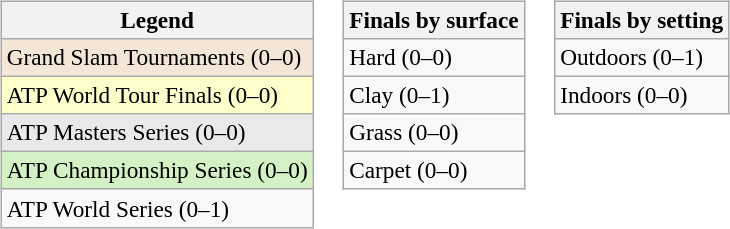<table>
<tr valign=top>
<td><br><table class=wikitable style=font-size:97%>
<tr>
<th>Legend</th>
</tr>
<tr style="background:#f3e6d7;">
<td>Grand Slam Tournaments (0–0)</td>
</tr>
<tr style="background:#ffc;">
<td>ATP World Tour Finals (0–0)</td>
</tr>
<tr style="background:#e9e9e9;">
<td>ATP Masters Series (0–0)</td>
</tr>
<tr style="background:#d4f1c5;">
<td>ATP Championship Series (0–0)</td>
</tr>
<tr>
<td>ATP World Series (0–1)</td>
</tr>
</table>
</td>
<td><br><table class=wikitable style=font-size:97%>
<tr>
<th>Finals by surface</th>
</tr>
<tr>
<td>Hard (0–0)</td>
</tr>
<tr>
<td>Clay (0–1)</td>
</tr>
<tr>
<td>Grass (0–0)</td>
</tr>
<tr>
<td>Carpet (0–0)</td>
</tr>
</table>
</td>
<td><br><table class=wikitable style=font-size:97%>
<tr>
<th>Finals by setting</th>
</tr>
<tr>
<td>Outdoors (0–1)</td>
</tr>
<tr>
<td>Indoors (0–0)</td>
</tr>
</table>
</td>
</tr>
</table>
